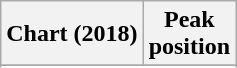<table class="wikitable sortable plainrowheaders">
<tr>
<th scope="col">Chart (2018)</th>
<th scope="col">Peak<br>position</th>
</tr>
<tr>
</tr>
<tr>
</tr>
<tr>
</tr>
<tr>
</tr>
<tr>
</tr>
<tr>
</tr>
</table>
